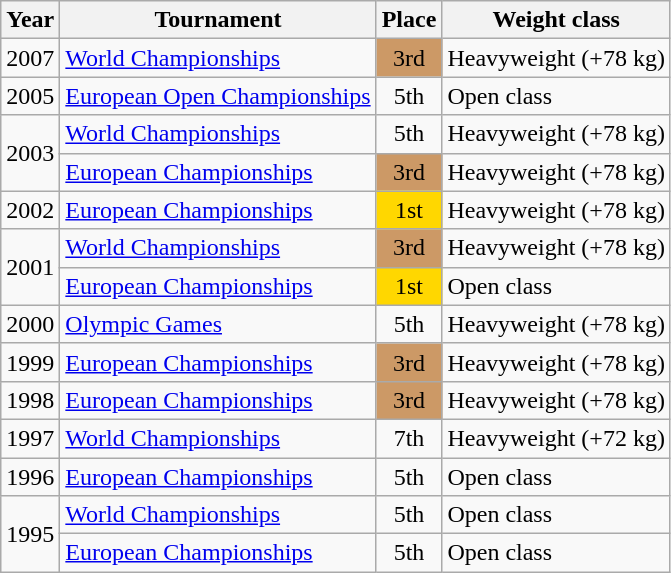<table class=wikitable>
<tr>
<th>Year</th>
<th>Tournament</th>
<th>Place</th>
<th>Weight class</th>
</tr>
<tr>
<td>2007</td>
<td><a href='#'>World Championships</a></td>
<td bgcolor="cc9966" align="center">3rd</td>
<td>Heavyweight (+78 kg)</td>
</tr>
<tr>
<td>2005</td>
<td><a href='#'>European Open Championships</a></td>
<td align="center">5th</td>
<td>Open class</td>
</tr>
<tr>
<td rowspan=2>2003</td>
<td><a href='#'>World Championships</a></td>
<td align="center">5th</td>
<td>Heavyweight (+78 kg)</td>
</tr>
<tr>
<td><a href='#'>European Championships</a></td>
<td bgcolor="cc9966" align="center">3rd</td>
<td>Heavyweight (+78 kg)</td>
</tr>
<tr>
<td>2002</td>
<td><a href='#'>European Championships</a></td>
<td bgcolor="gold" align="center">1st</td>
<td>Heavyweight (+78 kg)</td>
</tr>
<tr>
<td rowspan=2>2001</td>
<td><a href='#'>World Championships</a></td>
<td bgcolor="cc9966" align="center">3rd</td>
<td>Heavyweight (+78 kg)</td>
</tr>
<tr>
<td><a href='#'>European Championships</a></td>
<td bgcolor="gold" align="center">1st</td>
<td>Open class</td>
</tr>
<tr>
<td>2000</td>
<td><a href='#'>Olympic Games</a></td>
<td align="center">5th</td>
<td>Heavyweight (+78 kg)</td>
</tr>
<tr>
<td>1999</td>
<td><a href='#'>European Championships</a></td>
<td bgcolor="cc9966" align="center">3rd</td>
<td>Heavyweight (+78 kg)</td>
</tr>
<tr>
<td>1998</td>
<td><a href='#'>European Championships</a></td>
<td bgcolor="cc9966" align="center">3rd</td>
<td>Heavyweight (+78 kg)</td>
</tr>
<tr>
<td>1997</td>
<td><a href='#'>World Championships</a></td>
<td align="center">7th</td>
<td>Heavyweight (+72 kg)</td>
</tr>
<tr>
<td>1996</td>
<td><a href='#'>European Championships</a></td>
<td align="center">5th</td>
<td>Open class</td>
</tr>
<tr>
<td rowspan=2>1995</td>
<td><a href='#'>World Championships</a></td>
<td align="center">5th</td>
<td>Open class</td>
</tr>
<tr>
<td><a href='#'>European Championships</a></td>
<td align="center">5th</td>
<td>Open class</td>
</tr>
</table>
